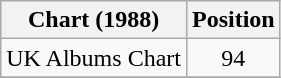<table class="wikitable">
<tr>
<th>Chart (1988)</th>
<th>Position</th>
</tr>
<tr>
<td align="left">UK Albums Chart</td>
<td align="center">94</td>
</tr>
<tr>
</tr>
</table>
